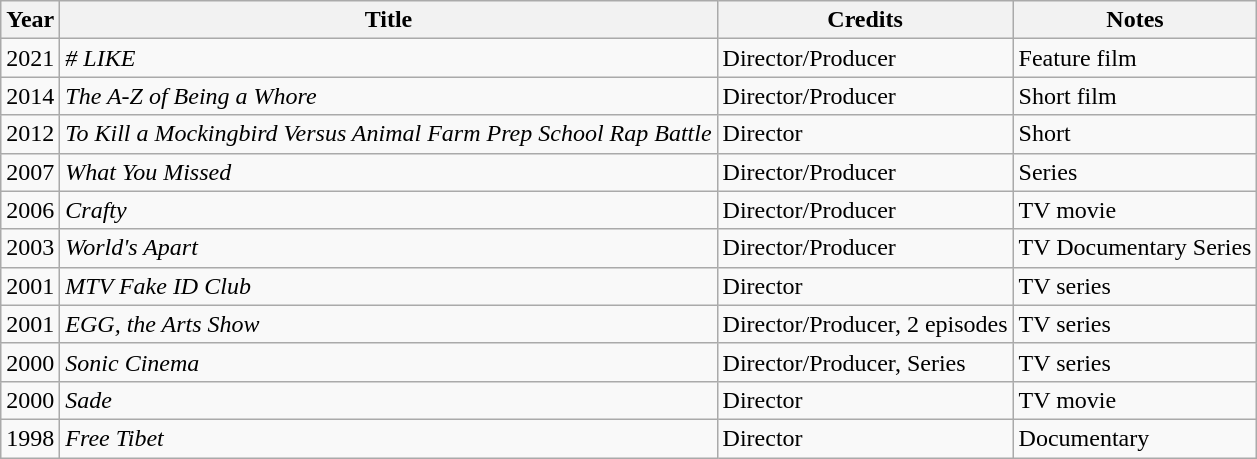<table class="wikitable sortable">
<tr>
<th>Year</th>
<th>Title</th>
<th>Credits</th>
<th>Notes</th>
</tr>
<tr>
<td>2021</td>
<td><em># LIKE</em></td>
<td>Director/Producer</td>
<td>Feature film</td>
</tr>
<tr>
<td>2014</td>
<td><em>The A-Z of Being a Whore</em></td>
<td>Director/Producer</td>
<td>Short film</td>
</tr>
<tr>
<td>2012</td>
<td><em>To Kill a Mockingbird Versus Animal Farm Prep School Rap Battle</em></td>
<td>Director</td>
<td>Short</td>
</tr>
<tr>
<td>2007</td>
<td><em>What You Missed</em></td>
<td>Director/Producer</td>
<td>Series</td>
</tr>
<tr>
<td>2006</td>
<td><em>Crafty</em></td>
<td>Director/Producer</td>
<td>TV movie</td>
</tr>
<tr>
<td>2003</td>
<td><em>World's Apart</em></td>
<td>Director/Producer</td>
<td>TV Documentary Series</td>
</tr>
<tr>
<td>2001</td>
<td><em>MTV Fake ID Club</em></td>
<td>Director</td>
<td>TV series</td>
</tr>
<tr>
<td>2001</td>
<td><em>EGG, the Arts Show</em></td>
<td>Director/Producer, 2 episodes</td>
<td>TV series</td>
</tr>
<tr>
<td>2000</td>
<td><em>Sonic Cinema</em></td>
<td>Director/Producer, Series</td>
<td>TV series</td>
</tr>
<tr>
<td>2000</td>
<td><em>Sade</em></td>
<td>Director</td>
<td>TV movie</td>
</tr>
<tr>
<td>1998</td>
<td><em>Free Tibet</em></td>
<td>Director</td>
<td>Documentary</td>
</tr>
</table>
